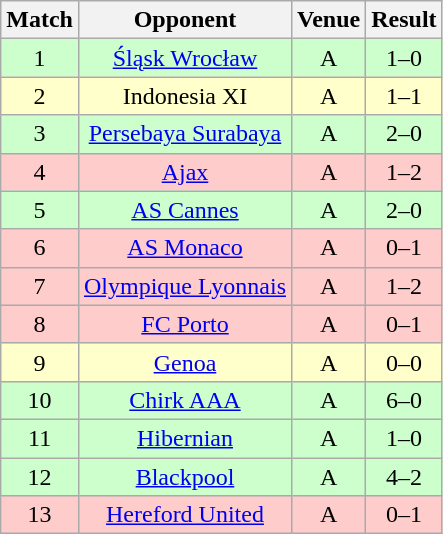<table class="wikitable" style="font-size:100%; text-align:center">
<tr>
<th>Match</th>
<th>Opponent</th>
<th>Venue</th>
<th>Result</th>
</tr>
<tr style="background: #CCFFCC;">
<td align="center">1</td>
<td><a href='#'>Śląsk Wrocław</a></td>
<td>A</td>
<td>1–0</td>
</tr>
<tr style="background: #FFFFCC;">
<td align="center">2</td>
<td>Indonesia XI</td>
<td>A</td>
<td>1–1</td>
</tr>
<tr style="background: #CCFFCC;">
<td align="center">3</td>
<td><a href='#'>Persebaya Surabaya</a></td>
<td>A</td>
<td>2–0</td>
</tr>
<tr style="background: #FFCCCC;">
<td align="center">4</td>
<td><a href='#'>Ajax</a></td>
<td>A</td>
<td>1–2</td>
</tr>
<tr style="background: #CCFFCC;">
<td align="center">5</td>
<td><a href='#'>AS Cannes</a></td>
<td>A</td>
<td>2–0</td>
</tr>
<tr style="background: #FFCCCC;">
<td align="center">6</td>
<td><a href='#'>AS Monaco</a></td>
<td>A</td>
<td>0–1</td>
</tr>
<tr style="background: #FFCCCC;">
<td align="center">7</td>
<td><a href='#'>Olympique Lyonnais</a></td>
<td>A</td>
<td>1–2</td>
</tr>
<tr style="background: #FFCCCC;">
<td align="center">8</td>
<td><a href='#'>FC Porto</a></td>
<td>A</td>
<td>0–1</td>
</tr>
<tr style="background: #FFFFCC;">
<td align="center">9</td>
<td><a href='#'>Genoa</a></td>
<td>A</td>
<td>0–0</td>
</tr>
<tr style="background: #CCFFCC;">
<td align="center">10</td>
<td><a href='#'>Chirk AAA</a></td>
<td>A</td>
<td>6–0</td>
</tr>
<tr style="background: #CCFFCC;">
<td align="center">11</td>
<td><a href='#'>Hibernian</a></td>
<td>A</td>
<td>1–0</td>
</tr>
<tr style="background: #CCFFCC;">
<td align="center">12</td>
<td><a href='#'>Blackpool</a></td>
<td>A</td>
<td>4–2</td>
</tr>
<tr style="background: #FFCCCC;">
<td align="center">13</td>
<td><a href='#'>Hereford United</a></td>
<td>A</td>
<td>0–1</td>
</tr>
</table>
